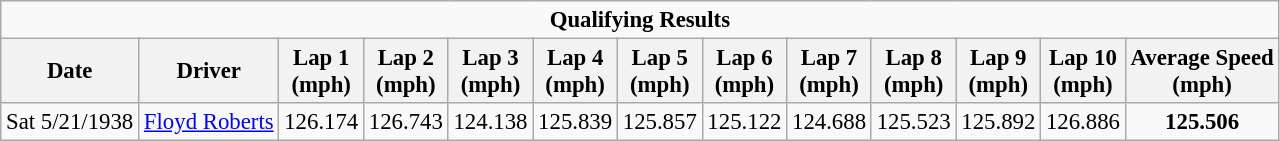<table class="wikitable" style="font-size: 95%;">
<tr align="center">
<td colspan=13><strong>Qualifying Results</strong></td>
</tr>
<tr align="center">
<th>Date</th>
<th>Driver</th>
<th>Lap 1<br>(mph)</th>
<th>Lap 2<br>(mph)</th>
<th>Lap 3<br>(mph)</th>
<th>Lap 4<br>(mph)</th>
<th>Lap 5<br>(mph)</th>
<th>Lap 6<br>(mph)</th>
<th>Lap 7<br>(mph)</th>
<th>Lap 8<br>(mph)</th>
<th>Lap 9<br>(mph)</th>
<th>Lap 10<br>(mph)</th>
<th>Average Speed<br>(mph)</th>
</tr>
<tr align="center">
<td>Sat 5/21/1938</td>
<td><a href='#'>Floyd Roberts</a></td>
<td>126.174</td>
<td>126.743</td>
<td>124.138</td>
<td>125.839</td>
<td>125.857</td>
<td>125.122</td>
<td>124.688</td>
<td>125.523</td>
<td>125.892</td>
<td>126.886</td>
<td><strong>125.506</strong></td>
</tr>
</table>
